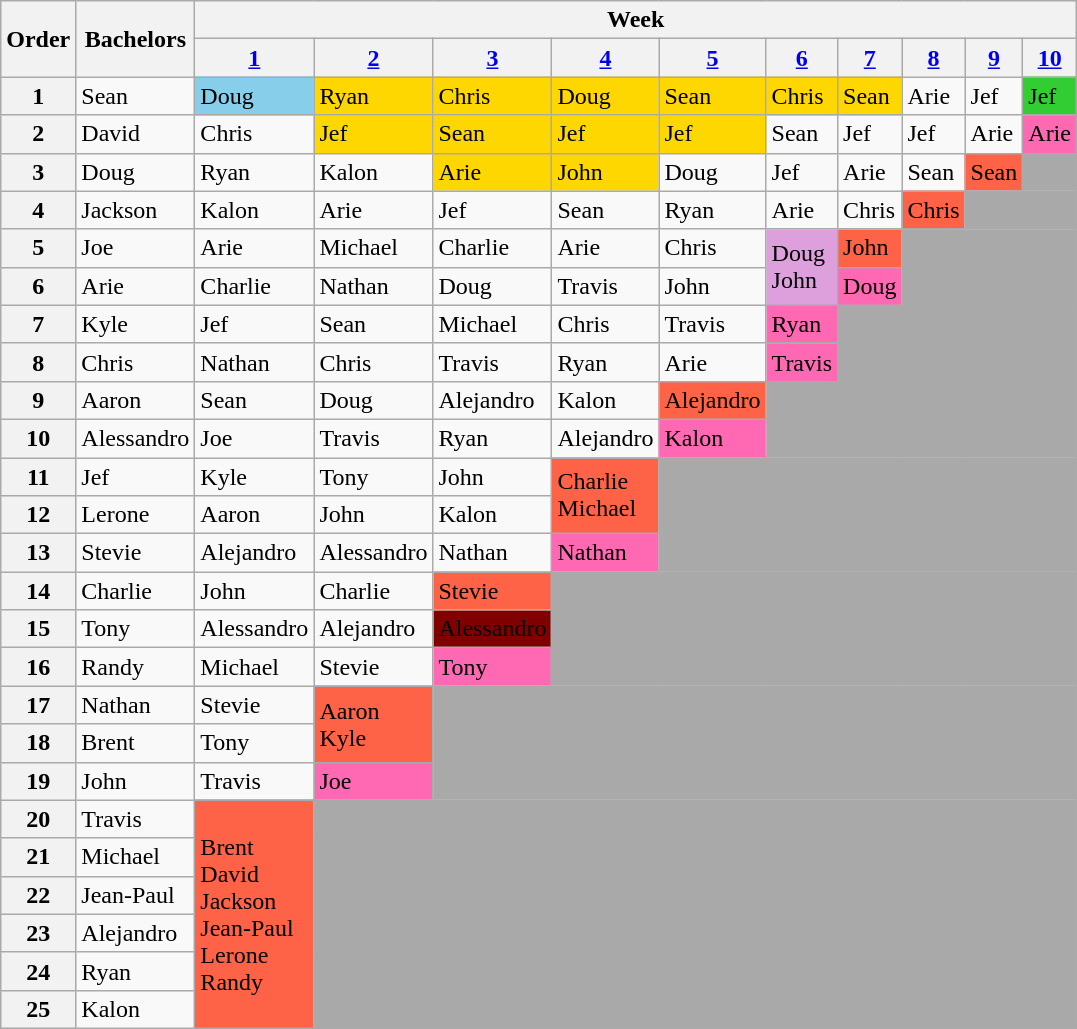<table class="wikitable" style="width:20%;" style="text-align:center">
<tr>
<th rowspan=2>Order</th>
<th rowspan=2>Bachelors</th>
<th colspan=10>Week</th>
</tr>
<tr>
<th><a href='#'>1</a></th>
<th><a href='#'>2</a></th>
<th><a href='#'>3</a></th>
<th><a href='#'>4</a></th>
<th><a href='#'>5</a></th>
<th><a href='#'>6</a></th>
<th><a href='#'>7</a></th>
<th><a href='#'>8</a></th>
<th><a href='#'>9</a></th>
<th><a href='#'>10</a></th>
</tr>
<tr>
<th>1</th>
<td>Sean</td>
<td bgcolor="skyblue">Doug</td>
<td bgcolor="gold">Ryan</td>
<td bgcolor="gold">Chris</td>
<td bgcolor="gold">Doug</td>
<td bgcolor="gold">Sean</td>
<td bgcolor="gold">Chris</td>
<td bgcolor="gold">Sean</td>
<td>Arie</td>
<td>Jef</td>
<td bgcolor="limegreen">Jef</td>
</tr>
<tr>
<th>2</th>
<td>David</td>
<td>Chris</td>
<td bgcolor="gold">Jef</td>
<td bgcolor="gold">Sean</td>
<td bgcolor="gold">Jef</td>
<td bgcolor="gold">Jef</td>
<td>Sean</td>
<td>Jef</td>
<td>Jef</td>
<td>Arie</td>
<td bgcolor="hotpink">Arie</td>
</tr>
<tr>
<th>3</th>
<td>Doug</td>
<td>Ryan</td>
<td>Kalon</td>
<td bgcolor="gold">Arie</td>
<td bgcolor="gold">John</td>
<td>Doug</td>
<td>Jef</td>
<td>Arie</td>
<td>Sean</td>
<td bgcolor="tomato">Sean</td>
<td bgcolor="A9A9A9" colspan=1></td>
</tr>
<tr>
<th>4</th>
<td>Jackson</td>
<td>Kalon</td>
<td>Arie</td>
<td>Jef</td>
<td>Sean</td>
<td>Ryan</td>
<td>Arie</td>
<td>Chris</td>
<td bgcolor="tomato">Chris</td>
<td bgcolor="A9A9A9" colspan=2></td>
</tr>
<tr>
<th>5</th>
<td>Joe</td>
<td>Arie</td>
<td>Michael</td>
<td>Charlie</td>
<td>Arie</td>
<td>Chris</td>
<td bgcolor="plum" rowspan="2">Doug<br>John</td>
<td bgcolor="tomato">John</td>
<td bgcolor="A9A9A9" colspan=3 rowspan="2"></td>
</tr>
<tr>
<th>6</th>
<td>Arie</td>
<td>Charlie</td>
<td>Nathan</td>
<td>Doug</td>
<td>Travis</td>
<td>John</td>
<td bgcolor="hotpink">Doug</td>
</tr>
<tr>
<th>7</th>
<td>Kyle</td>
<td>Jef</td>
<td>Sean</td>
<td>Michael</td>
<td>Chris</td>
<td>Travis</td>
<td bgcolor="hotpink">Ryan</td>
<td bgcolor="A9A9A9" colspan=4 rowspan="2"></td>
</tr>
<tr>
<th>8</th>
<td>Chris</td>
<td>Nathan</td>
<td>Chris</td>
<td>Travis</td>
<td>Ryan</td>
<td>Arie</td>
<td bgcolor="hotpink">Travis</td>
</tr>
<tr>
<th>9</th>
<td>Aaron</td>
<td>Sean</td>
<td>Doug</td>
<td>Alejandro</td>
<td>Kalon</td>
<td bgcolor="tomato">Alejandro</td>
<td bgcolor="A9A9A9" colspan=5 rowspan="2"></td>
</tr>
<tr>
<th>10</th>
<td>Alessandro</td>
<td>Joe</td>
<td>Travis</td>
<td>Ryan</td>
<td>Alejandro</td>
<td bgcolor="hotpink">Kalon</td>
</tr>
<tr>
<th>11</th>
<td>Jef</td>
<td>Kyle</td>
<td>Tony</td>
<td>John</td>
<td bgcolor="tomato" rowspan="2">Charlie<br>Michael</td>
<td bgcolor="A9A9A9" colspan=6 rowspan="3"></td>
</tr>
<tr>
<th>12</th>
<td>Lerone</td>
<td>Aaron</td>
<td>John</td>
<td>Kalon</td>
</tr>
<tr>
<th>13</th>
<td>Stevie</td>
<td>Alejandro</td>
<td>Alessandro</td>
<td>Nathan</td>
<td bgcolor="hotpink">Nathan</td>
</tr>
<tr>
<th>14</th>
<td>Charlie</td>
<td>John</td>
<td>Charlie</td>
<td bgcolor="tomato">Stevie</td>
<td bgcolor="A9A9A9" colspan=7 rowspan="3"></td>
</tr>
<tr>
<th>15</th>
<td>Tony</td>
<td>Alessandro</td>
<td>Alejandro</td>
<td bgcolor="maroon"><span>Alessandro</span></td>
</tr>
<tr>
<th>16</th>
<td>Randy</td>
<td>Michael</td>
<td>Stevie</td>
<td bgcolor="hotpink">Tony</td>
</tr>
<tr>
<th>17</th>
<td>Nathan</td>
<td>Stevie</td>
<td bgcolor="tomato" rowspan="2">Aaron<br>Kyle</td>
<td bgcolor="A9A9A9" colspan=8 rowspan="3"></td>
</tr>
<tr>
<th>18</th>
<td>Brent</td>
<td>Tony</td>
</tr>
<tr>
<th>19</th>
<td>John</td>
<td>Travis</td>
<td bgcolor="hotpink">Joe</td>
</tr>
<tr>
<th>20</th>
<td>Travis</td>
<td bgcolor="tomato" rowspan="6">Brent<br>David<br>Jackson<br>Jean-Paul<br>Lerone<br>Randy</td>
<td bgcolor="A9A9A9" colspan=9 rowspan="6"></td>
</tr>
<tr>
<th>21</th>
<td>Michael</td>
</tr>
<tr>
<th>22</th>
<td>Jean-Paul</td>
</tr>
<tr>
<th>23</th>
<td>Alejandro</td>
</tr>
<tr>
<th>24</th>
<td>Ryan</td>
</tr>
<tr>
<th>25</th>
<td>Kalon</td>
</tr>
</table>
